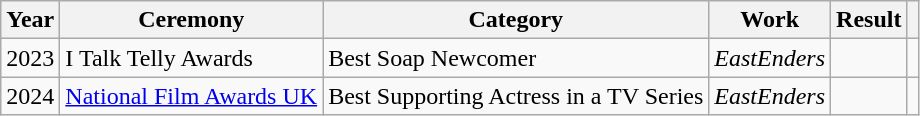<table class="wikitable">
<tr>
<th>Year</th>
<th>Ceremony</th>
<th>Category</th>
<th>Work</th>
<th>Result</th>
<th></th>
</tr>
<tr>
<td>2023</td>
<td>I Talk Telly Awards</td>
<td>Best Soap Newcomer</td>
<td><em>EastEnders</em></td>
<td></td>
<td align="center"></td>
</tr>
<tr>
<td>2024</td>
<td><a href='#'>National Film Awards UK</a></td>
<td>Best Supporting Actress in a TV Series</td>
<td><em>EastEnders</em></td>
<td></td>
<td align="center"></td>
</tr>
</table>
